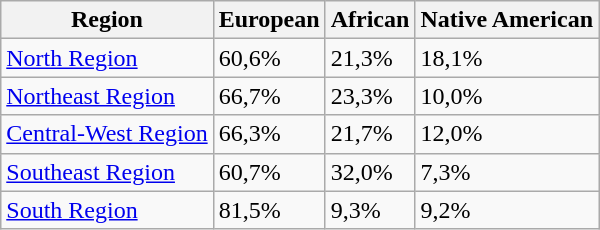<table class="wikitable">
<tr>
<th><strong>Region</strong></th>
<th><strong>European</strong></th>
<th><strong>African</strong></th>
<th><strong>Native American</strong></th>
</tr>
<tr>
<td><a href='#'>North Region</a></td>
<td>60,6%</td>
<td>21,3%</td>
<td>18,1%</td>
</tr>
<tr>
<td><a href='#'>Northeast Region</a></td>
<td>66,7%</td>
<td>23,3%</td>
<td>10,0%</td>
</tr>
<tr>
<td><a href='#'>Central-West Region</a></td>
<td>66,3%</td>
<td>21,7%</td>
<td>12,0%</td>
</tr>
<tr>
<td><a href='#'>Southeast Region</a></td>
<td>60,7%</td>
<td>32,0%</td>
<td>7,3%</td>
</tr>
<tr>
<td><a href='#'>South Region</a></td>
<td>81,5%</td>
<td>9,3%</td>
<td>9,2%</td>
</tr>
</table>
